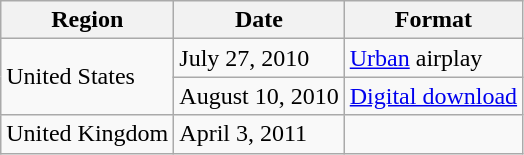<table class="wikitable">
<tr>
<th>Region</th>
<th>Date</th>
<th>Format</th>
</tr>
<tr>
<td rowspan="2">United States</td>
<td>July 27, 2010</td>
<td><a href='#'>Urban</a> airplay</td>
</tr>
<tr>
<td>August 10, 2010</td>
<td><a href='#'>Digital download</a></td>
</tr>
<tr>
<td>United Kingdom</td>
<td>April 3, 2011</td>
<td></td>
</tr>
</table>
